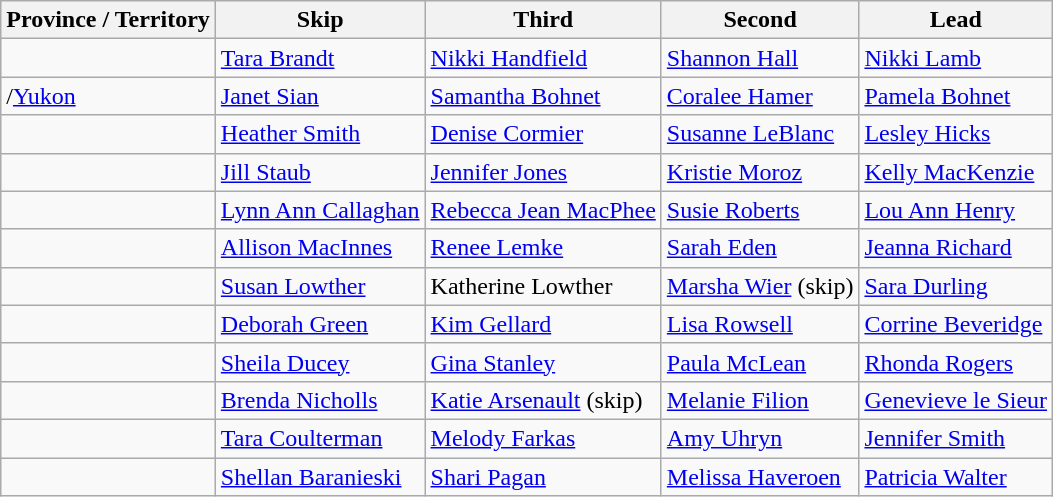<table class="wikitable">
<tr>
<th>Province / Territory</th>
<th>Skip</th>
<th>Third</th>
<th>Second</th>
<th>Lead</th>
</tr>
<tr>
<td></td>
<td><a href='#'>Tara Brandt</a></td>
<td><a href='#'>Nikki Handfield</a></td>
<td><a href='#'>Shannon Hall</a></td>
<td><a href='#'>Nikki Lamb</a></td>
</tr>
<tr>
<td>/<a href='#'>Yukon</a></td>
<td><a href='#'>Janet Sian</a></td>
<td><a href='#'>Samantha Bohnet</a></td>
<td><a href='#'>Coralee Hamer</a></td>
<td><a href='#'>Pamela Bohnet</a></td>
</tr>
<tr>
<td></td>
<td><a href='#'>Heather Smith</a></td>
<td><a href='#'>Denise Cormier</a></td>
<td><a href='#'>Susanne LeBlanc</a></td>
<td><a href='#'>Lesley Hicks</a></td>
</tr>
<tr>
<td></td>
<td><a href='#'>Jill Staub</a></td>
<td><a href='#'>Jennifer Jones</a></td>
<td><a href='#'>Kristie Moroz</a></td>
<td><a href='#'>Kelly MacKenzie</a></td>
</tr>
<tr>
<td></td>
<td><a href='#'>Lynn Ann Callaghan</a></td>
<td><a href='#'>Rebecca Jean MacPhee</a></td>
<td><a href='#'>Susie Roberts</a></td>
<td><a href='#'>Lou Ann Henry</a></td>
</tr>
<tr>
<td></td>
<td><a href='#'>Allison MacInnes</a></td>
<td><a href='#'>Renee Lemke</a></td>
<td><a href='#'>Sarah Eden</a></td>
<td><a href='#'>Jeanna Richard</a></td>
</tr>
<tr>
<td></td>
<td><a href='#'>Susan Lowther</a></td>
<td>Katherine Lowther</td>
<td><a href='#'>Marsha Wier</a> (skip)</td>
<td><a href='#'>Sara Durling</a></td>
</tr>
<tr>
<td></td>
<td><a href='#'>Deborah Green</a></td>
<td><a href='#'>Kim Gellard</a></td>
<td><a href='#'>Lisa Rowsell</a></td>
<td><a href='#'>Corrine Beveridge</a></td>
</tr>
<tr>
<td></td>
<td><a href='#'>Sheila Ducey</a></td>
<td><a href='#'>Gina Stanley</a></td>
<td><a href='#'>Paula McLean</a></td>
<td><a href='#'>Rhonda Rogers</a></td>
</tr>
<tr>
<td></td>
<td><a href='#'>Brenda Nicholls</a></td>
<td><a href='#'>Katie Arsenault</a> (skip)</td>
<td><a href='#'>Melanie Filion</a></td>
<td><a href='#'>Genevieve le Sieur</a></td>
</tr>
<tr>
<td></td>
<td><a href='#'>Tara Coulterman</a></td>
<td><a href='#'>Melody Farkas</a></td>
<td><a href='#'>Amy Uhryn</a></td>
<td><a href='#'>Jennifer Smith</a></td>
</tr>
<tr>
<td></td>
<td><a href='#'>Shellan Baranieski</a></td>
<td><a href='#'>Shari Pagan</a></td>
<td><a href='#'>Melissa Haveroen</a></td>
<td><a href='#'>Patricia Walter</a></td>
</tr>
</table>
